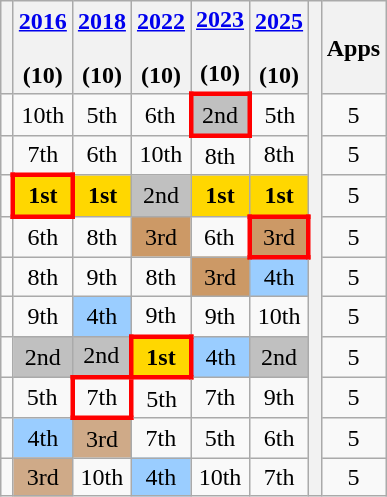<table class="wikitable" style="text-align: center">
<tr>
<th></th>
<th><a href='#'>2016</a><br> <br> (10)</th>
<th><a href='#'>2018</a><br> <br> (10)</th>
<th><a href='#'>2022</a><br> <br> (10)</th>
<th><a href='#'>2023</a><br> <br> (10)</th>
<th><a href='#'>2025</a><br> <br> (10)</th>
<th rowspan=11></th>
<th>Apps<br><big></big></th>
</tr>
<tr>
<td align=left></td>
<td 10thbgcolor=#9acdff>10th</td>
<td>5th</td>
<td>6th</td>
<td bgcolor=silver style="border:3px solid red">2nd</td>
<td>5th</td>
<td>5</td>
</tr>
<tr>
<td align=left></td>
<td>7th</td>
<td>6th</td>
<td>10th</td>
<td>8th</td>
<td>8th</td>
<td>5</td>
</tr>
<tr>
<td align=left></td>
<td bgcolor=gold style="border:3px solid red"><strong>1st</strong></td>
<td bgcolor=gold><strong>1st</strong></td>
<td bgcolor=silver>2nd</td>
<td bgcolor=gold><strong>1st</strong></td>
<td bgcolor=gold><strong>1st</strong></td>
<td>5</td>
</tr>
<tr>
<td align=left></td>
<td>6th</td>
<td>8th</td>
<td bgcolor=#c96>3rd</td>
<td>6th</td>
<td bgcolor=#c96 style="border:3px solid red">3rd</td>
<td>5</td>
</tr>
<tr>
<td align=left></td>
<td>8th</td>
<td>9th</td>
<td>8th</td>
<td bgcolor=#c96>3rd</td>
<td bgcolor=#9acdff>4th</td>
<td>5</td>
</tr>
<tr>
<td align=left></td>
<td>9th</td>
<td bgcolor=#9acdff>4th</td>
<td>9th</td>
<td>9th</td>
<td>10th</td>
<td>5</td>
</tr>
<tr>
<td align=left></td>
<td bgcolor=silver>2nd</td>
<td bgcolor=silver>2nd</td>
<td bgcolor=gold style="border:3px solid red"><strong>1st</strong></td>
<td bgcolor=#9acdff>4th</td>
<td bgcolor=silver>2nd</td>
<td>5</td>
</tr>
<tr>
<td align=left></td>
<td>5th</td>
<td style="border:3px solid red">7th</td>
<td>5th</td>
<td>7th</td>
<td>9th</td>
<td>5</td>
</tr>
<tr>
<td align=left></td>
<td bgcolor=#9acdff>4th</td>
<td bgcolor=#cfaa88>3rd</td>
<td>7th</td>
<td>5th</td>
<td>6th</td>
<td>5</td>
</tr>
<tr>
<td align=left></td>
<td bgcolor=#cfaa88>3rd</td>
<td>10th</td>
<td bgcolor=#9acdff>4th</td>
<td>10th</td>
<td>7th</td>
<td>5</td>
</tr>
</table>
